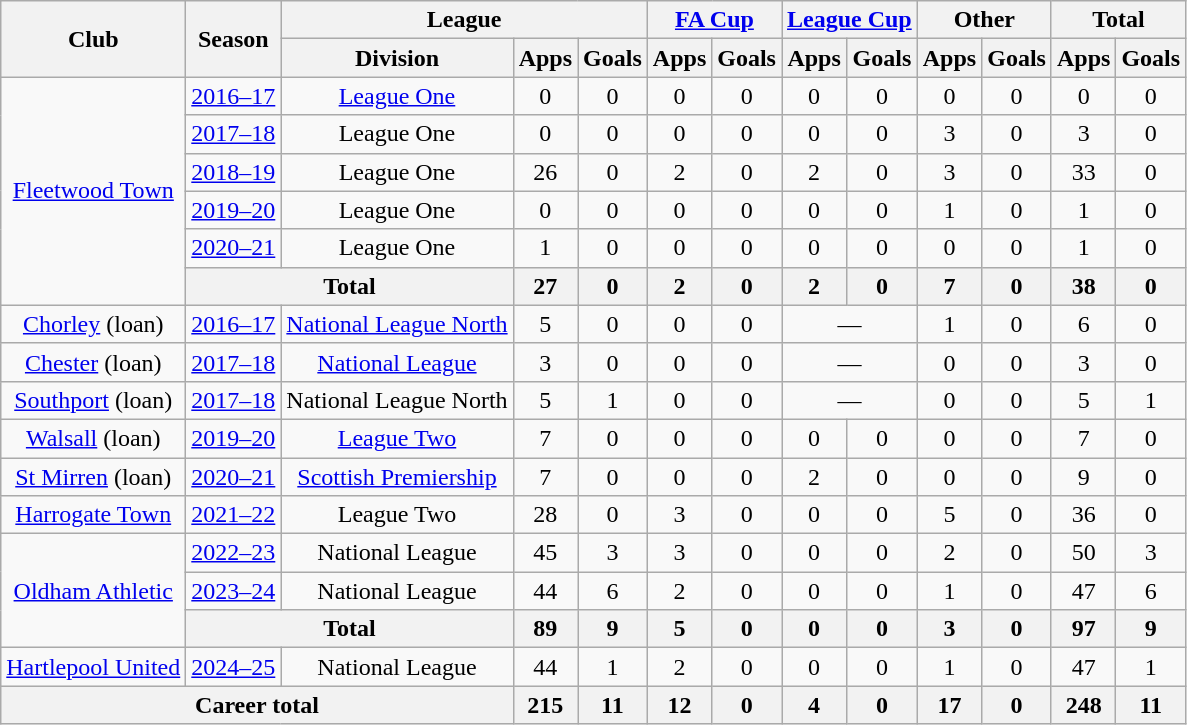<table class="wikitable" style="text-align: center">
<tr>
<th rowspan="2">Club</th>
<th rowspan="2">Season</th>
<th colspan="3">League</th>
<th colspan="2"><a href='#'>FA Cup</a></th>
<th colspan="2"><a href='#'>League Cup</a></th>
<th colspan="2">Other</th>
<th colspan="2">Total</th>
</tr>
<tr>
<th>Division</th>
<th>Apps</th>
<th>Goals</th>
<th>Apps</th>
<th>Goals</th>
<th>Apps</th>
<th>Goals</th>
<th>Apps</th>
<th>Goals</th>
<th>Apps</th>
<th>Goals</th>
</tr>
<tr>
<td rowspan="6"><a href='#'>Fleetwood Town</a></td>
<td><a href='#'>2016–17</a></td>
<td><a href='#'>League One</a></td>
<td>0</td>
<td>0</td>
<td>0</td>
<td>0</td>
<td>0</td>
<td>0</td>
<td>0</td>
<td>0</td>
<td>0</td>
<td>0</td>
</tr>
<tr>
<td><a href='#'>2017–18</a></td>
<td>League One</td>
<td>0</td>
<td>0</td>
<td>0</td>
<td>0</td>
<td>0</td>
<td>0</td>
<td>3</td>
<td>0</td>
<td>3</td>
<td>0</td>
</tr>
<tr>
<td><a href='#'>2018–19</a></td>
<td>League One</td>
<td>26</td>
<td>0</td>
<td>2</td>
<td>0</td>
<td>2</td>
<td>0</td>
<td>3</td>
<td>0</td>
<td>33</td>
<td>0</td>
</tr>
<tr>
<td><a href='#'>2019–20</a></td>
<td>League One</td>
<td>0</td>
<td>0</td>
<td>0</td>
<td>0</td>
<td>0</td>
<td>0</td>
<td>1</td>
<td>0</td>
<td>1</td>
<td>0</td>
</tr>
<tr>
<td><a href='#'>2020–21</a></td>
<td>League One</td>
<td>1</td>
<td>0</td>
<td>0</td>
<td>0</td>
<td>0</td>
<td>0</td>
<td>0</td>
<td>0</td>
<td>1</td>
<td>0</td>
</tr>
<tr>
<th colspan="2">Total</th>
<th>27</th>
<th>0</th>
<th>2</th>
<th>0</th>
<th>2</th>
<th>0</th>
<th>7</th>
<th>0</th>
<th>38</th>
<th>0</th>
</tr>
<tr>
<td><a href='#'>Chorley</a> (loan)</td>
<td><a href='#'>2016–17</a></td>
<td><a href='#'>National League North</a></td>
<td>5</td>
<td>0</td>
<td>0</td>
<td>0</td>
<td colspan="2">—</td>
<td>1</td>
<td>0</td>
<td>6</td>
<td>0</td>
</tr>
<tr>
<td><a href='#'>Chester</a> (loan)</td>
<td><a href='#'>2017–18</a></td>
<td><a href='#'>National League</a></td>
<td>3</td>
<td>0</td>
<td>0</td>
<td>0</td>
<td colspan="2">—</td>
<td>0</td>
<td>0</td>
<td>3</td>
<td>0</td>
</tr>
<tr>
<td><a href='#'>Southport</a> (loan)</td>
<td><a href='#'>2017–18</a></td>
<td>National League North</td>
<td>5</td>
<td>1</td>
<td>0</td>
<td>0</td>
<td colspan="2">—</td>
<td>0</td>
<td>0</td>
<td>5</td>
<td>1</td>
</tr>
<tr>
<td><a href='#'>Walsall</a> (loan)</td>
<td><a href='#'>2019–20</a></td>
<td><a href='#'>League Two</a></td>
<td>7</td>
<td>0</td>
<td>0</td>
<td>0</td>
<td>0</td>
<td>0</td>
<td>0</td>
<td>0</td>
<td>7</td>
<td>0</td>
</tr>
<tr>
<td><a href='#'>St Mirren</a> (loan)</td>
<td><a href='#'>2020–21</a></td>
<td><a href='#'>Scottish Premiership</a></td>
<td>7</td>
<td>0</td>
<td>0</td>
<td>0</td>
<td>2</td>
<td>0</td>
<td>0</td>
<td>0</td>
<td>9</td>
<td>0</td>
</tr>
<tr>
<td><a href='#'>Harrogate Town</a></td>
<td><a href='#'>2021–22</a></td>
<td>League Two</td>
<td>28</td>
<td>0</td>
<td>3</td>
<td>0</td>
<td>0</td>
<td>0</td>
<td>5</td>
<td>0</td>
<td>36</td>
<td>0</td>
</tr>
<tr>
<td rowspan="3"><a href='#'>Oldham Athletic</a></td>
<td><a href='#'>2022–23</a></td>
<td>National League</td>
<td>45</td>
<td>3</td>
<td>3</td>
<td>0</td>
<td>0</td>
<td>0</td>
<td>2</td>
<td>0</td>
<td>50</td>
<td>3</td>
</tr>
<tr>
<td><a href='#'>2023–24</a></td>
<td>National League</td>
<td>44</td>
<td>6</td>
<td>2</td>
<td>0</td>
<td>0</td>
<td>0</td>
<td>1</td>
<td>0</td>
<td>47</td>
<td>6</td>
</tr>
<tr>
<th colspan="2">Total</th>
<th>89</th>
<th>9</th>
<th>5</th>
<th>0</th>
<th>0</th>
<th>0</th>
<th>3</th>
<th>0</th>
<th>97</th>
<th>9</th>
</tr>
<tr>
<td><a href='#'>Hartlepool United</a></td>
<td><a href='#'>2024–25</a></td>
<td>National League</td>
<td>44</td>
<td>1</td>
<td>2</td>
<td>0</td>
<td>0</td>
<td>0</td>
<td>1</td>
<td>0</td>
<td>47</td>
<td>1</td>
</tr>
<tr>
<th colspan="3">Career total</th>
<th>215</th>
<th>11</th>
<th>12</th>
<th>0</th>
<th>4</th>
<th>0</th>
<th>17</th>
<th>0</th>
<th>248</th>
<th>11</th>
</tr>
</table>
